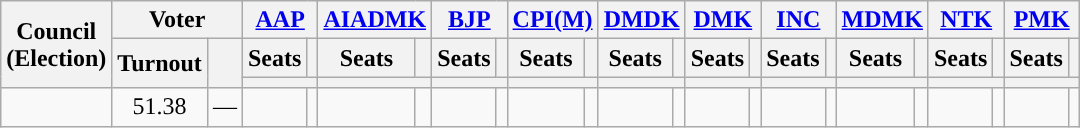<table class="wikitable sortable" style="text-align:center">
<tr>
<th rowspan="3">Council<br>(Election)</th>
<th colspan="2">Voter</th>
<th colspan="2"><a href='#'>AAP</a></th>
<th colspan="2"><a href='#'>AIADMK</a></th>
<th colspan="2"><a href='#'>BJP</a></th>
<th colspan="2"><a href='#'>CPI(M)</a></th>
<th colspan="2"><a href='#'>DMDK</a></th>
<th colspan="2"><a href='#'>DMK</a></th>
<th colspan="2"><a href='#'>INC</a></th>
<th colspan="2"><a href='#'>MDMK</a></th>
<th colspan="2"><a href='#'>NTK</a></th>
<th colspan="2"><a href='#'>PMK</a></th>
</tr>
<tr>
<th rowspan="2">Turnout</th>
<th rowspan="2"></th>
<th>Seats</th>
<th></th>
<th>Seats</th>
<th></th>
<th>Seats</th>
<th></th>
<th>Seats</th>
<th></th>
<th>Seats</th>
<th></th>
<th>Seats</th>
<th></th>
<th>Seats</th>
<th></th>
<th>Seats</th>
<th></th>
<th>Seats</th>
<th></th>
<th>Seats</th>
<th></th>
</tr>
<tr style="height:6px;">
<th colspan="2" style="background:"></th>
<th colspan="2" style="background:"></th>
<th colspan="2" style="background:"></th>
<th colspan="2" style="background:"></th>
<th colspan="2" style="background:"></th>
<th colspan="2" style="background:"></th>
<th colspan="2" style="background:"></th>
<th colspan="2" style="background:"></th>
<th colspan="2" style="background:"></th>
<th colspan="2" style="background:"></th>
</tr>
<tr>
<td></td>
<td>51.38</td>
<td>—</td>
<td></td>
<td></td>
<td></td>
<td></td>
<td></td>
<td></td>
<td></td>
<td></td>
<td></td>
<td></td>
<td></td>
<td></td>
<td></td>
<td></td>
<td></td>
<td></td>
<td></td>
<td></td>
<td></td>
<td></td>
</tr>
</table>
